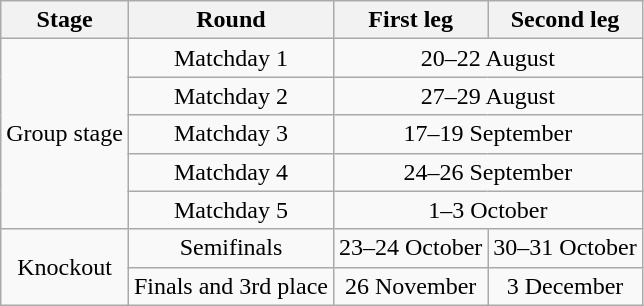<table class="wikitable" style="text-align:center">
<tr>
<th>Stage</th>
<th>Round</th>
<th>First leg</th>
<th>Second leg</th>
</tr>
<tr>
<td rowspan="5">Group stage</td>
<td>Matchday 1</td>
<td colspan="2">20–22 August</td>
</tr>
<tr>
<td>Matchday 2</td>
<td colspan="2">27–29 August</td>
</tr>
<tr>
<td>Matchday 3</td>
<td colspan="2">17–19 September</td>
</tr>
<tr>
<td>Matchday 4</td>
<td colspan="2">24–26 September</td>
</tr>
<tr>
<td>Matchday 5</td>
<td colspan="2">1–3 October</td>
</tr>
<tr>
<td rowspan="2">Knockout</td>
<td>Semifinals</td>
<td>23–24 October</td>
<td>30–31 October</td>
</tr>
<tr>
<td>Finals and 3rd place</td>
<td>26 November</td>
<td>3 December</td>
</tr>
</table>
